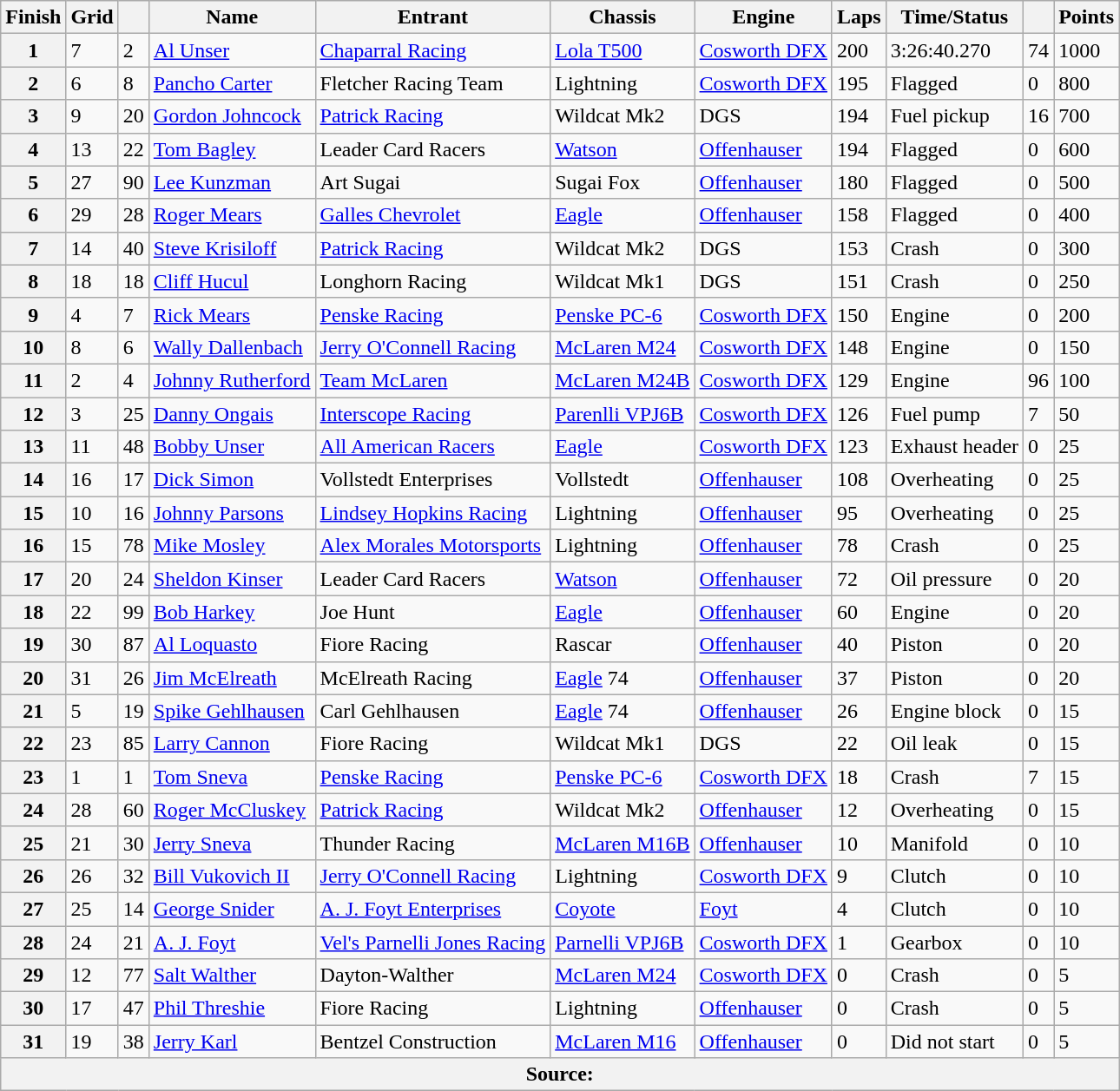<table class="wikitable">
<tr>
<th>Finish</th>
<th>Grid</th>
<th></th>
<th>Name</th>
<th>Entrant</th>
<th>Chassis</th>
<th>Engine</th>
<th>Laps</th>
<th>Time/Status</th>
<th></th>
<th>Points</th>
</tr>
<tr>
<th>1</th>
<td>7</td>
<td>2</td>
<td> <a href='#'>Al Unser</a></td>
<td><a href='#'>Chaparral Racing</a></td>
<td><a href='#'>Lola T500</a></td>
<td><a href='#'>Cosworth DFX</a></td>
<td>200</td>
<td>3:26:40.270</td>
<td>74</td>
<td>1000</td>
</tr>
<tr>
<th>2</th>
<td>6</td>
<td>8</td>
<td> <a href='#'>Pancho Carter</a></td>
<td>Fletcher Racing Team</td>
<td>Lightning</td>
<td><a href='#'>Cosworth DFX</a></td>
<td>195</td>
<td>Flagged</td>
<td>0</td>
<td>800</td>
</tr>
<tr>
<th>3</th>
<td>9</td>
<td>20</td>
<td> <a href='#'>Gordon Johncock</a></td>
<td><a href='#'>Patrick Racing</a></td>
<td>Wildcat Mk2</td>
<td>DGS</td>
<td>194</td>
<td>Fuel pickup</td>
<td>16</td>
<td>700</td>
</tr>
<tr>
<th>4</th>
<td>13</td>
<td>22</td>
<td> <a href='#'>Tom Bagley</a></td>
<td>Leader Card Racers</td>
<td><a href='#'>Watson</a></td>
<td><a href='#'>Offenhauser</a></td>
<td>194</td>
<td>Flagged</td>
<td>0</td>
<td>600</td>
</tr>
<tr>
<th>5</th>
<td>27</td>
<td>90</td>
<td> <a href='#'>Lee Kunzman</a></td>
<td>Art Sugai</td>
<td>Sugai Fox</td>
<td><a href='#'>Offenhauser</a></td>
<td>180</td>
<td>Flagged</td>
<td>0</td>
<td>500</td>
</tr>
<tr>
<th>6</th>
<td>29</td>
<td>28</td>
<td> <a href='#'>Roger Mears</a></td>
<td><a href='#'>Galles Chevrolet</a></td>
<td><a href='#'>Eagle</a></td>
<td><a href='#'>Offenhauser</a></td>
<td>158</td>
<td>Flagged</td>
<td>0</td>
<td>400</td>
</tr>
<tr>
<th>7</th>
<td>14</td>
<td>40</td>
<td> <a href='#'>Steve Krisiloff</a></td>
<td><a href='#'>Patrick Racing</a></td>
<td>Wildcat Mk2</td>
<td>DGS</td>
<td>153</td>
<td>Crash</td>
<td>0</td>
<td>300</td>
</tr>
<tr>
<th>8</th>
<td>18</td>
<td>18</td>
<td> <a href='#'>Cliff Hucul</a></td>
<td>Longhorn Racing</td>
<td>Wildcat Mk1</td>
<td>DGS</td>
<td>151</td>
<td>Crash</td>
<td>0</td>
<td>250</td>
</tr>
<tr>
<th>9</th>
<td>4</td>
<td>7</td>
<td> <a href='#'>Rick Mears</a></td>
<td><a href='#'>Penske Racing</a></td>
<td><a href='#'>Penske PC-6</a></td>
<td><a href='#'>Cosworth DFX</a></td>
<td>150</td>
<td>Engine</td>
<td>0</td>
<td>200</td>
</tr>
<tr>
<th>10</th>
<td>8</td>
<td>6</td>
<td> <a href='#'>Wally Dallenbach</a></td>
<td><a href='#'>Jerry O'Connell Racing</a></td>
<td><a href='#'>McLaren M24</a></td>
<td><a href='#'>Cosworth DFX</a></td>
<td>148</td>
<td>Engine</td>
<td>0</td>
<td>150</td>
</tr>
<tr>
<th>11</th>
<td>2</td>
<td>4</td>
<td> <a href='#'>Johnny Rutherford</a></td>
<td><a href='#'>Team McLaren</a></td>
<td><a href='#'>McLaren M24B</a></td>
<td><a href='#'>Cosworth DFX</a></td>
<td>129</td>
<td>Engine</td>
<td>96</td>
<td>100</td>
</tr>
<tr>
<th>12</th>
<td>3</td>
<td>25</td>
<td> <a href='#'>Danny Ongais</a></td>
<td><a href='#'>Interscope Racing</a></td>
<td><a href='#'>Parenlli VPJ6B</a></td>
<td><a href='#'>Cosworth DFX</a></td>
<td>126</td>
<td>Fuel pump</td>
<td>7</td>
<td>50</td>
</tr>
<tr>
<th>13</th>
<td>11</td>
<td>48</td>
<td> <a href='#'>Bobby Unser</a></td>
<td><a href='#'>All American Racers</a></td>
<td><a href='#'>Eagle</a></td>
<td><a href='#'>Cosworth DFX</a></td>
<td>123</td>
<td>Exhaust header</td>
<td>0</td>
<td>25</td>
</tr>
<tr>
<th>14</th>
<td>16</td>
<td>17</td>
<td> <a href='#'>Dick Simon</a></td>
<td>Vollstedt Enterprises</td>
<td>Vollstedt</td>
<td><a href='#'>Offenhauser</a></td>
<td>108</td>
<td>Overheating</td>
<td>0</td>
<td>25</td>
</tr>
<tr>
<th>15</th>
<td>10</td>
<td>16</td>
<td> <a href='#'>Johnny Parsons</a></td>
<td><a href='#'>Lindsey Hopkins Racing</a></td>
<td>Lightning</td>
<td><a href='#'>Offenhauser</a></td>
<td>95</td>
<td>Overheating</td>
<td>0</td>
<td>25</td>
</tr>
<tr>
<th>16</th>
<td>15</td>
<td>78</td>
<td> <a href='#'>Mike Mosley</a></td>
<td><a href='#'>Alex Morales Motorsports</a></td>
<td>Lightning</td>
<td><a href='#'>Offenhauser</a></td>
<td>78</td>
<td>Crash</td>
<td>0</td>
<td>25</td>
</tr>
<tr>
<th>17</th>
<td>20</td>
<td>24</td>
<td> <a href='#'>Sheldon Kinser</a></td>
<td>Leader Card Racers</td>
<td><a href='#'>Watson</a></td>
<td><a href='#'>Offenhauser</a></td>
<td>72</td>
<td>Oil pressure</td>
<td>0</td>
<td>20</td>
</tr>
<tr>
<th>18</th>
<td>22</td>
<td>99</td>
<td> <a href='#'>Bob Harkey</a></td>
<td>Joe Hunt</td>
<td><a href='#'>Eagle</a></td>
<td><a href='#'>Offenhauser</a></td>
<td>60</td>
<td>Engine</td>
<td>0</td>
<td>20</td>
</tr>
<tr>
<th>19</th>
<td>30</td>
<td>87</td>
<td> <a href='#'>Al Loquasto</a></td>
<td>Fiore Racing</td>
<td>Rascar</td>
<td><a href='#'>Offenhauser</a></td>
<td>40</td>
<td>Piston</td>
<td>0</td>
<td>20</td>
</tr>
<tr>
<th>20</th>
<td>31</td>
<td>26</td>
<td> <a href='#'>Jim McElreath</a></td>
<td>McElreath Racing</td>
<td><a href='#'>Eagle</a> 74</td>
<td><a href='#'>Offenhauser</a></td>
<td>37</td>
<td>Piston</td>
<td>0</td>
<td>20</td>
</tr>
<tr>
<th>21</th>
<td>5</td>
<td>19</td>
<td> <a href='#'>Spike Gehlhausen</a></td>
<td>Carl Gehlhausen</td>
<td><a href='#'>Eagle</a> 74</td>
<td><a href='#'>Offenhauser</a></td>
<td>26</td>
<td>Engine block</td>
<td>0</td>
<td>15</td>
</tr>
<tr>
<th>22</th>
<td>23</td>
<td>85</td>
<td> <a href='#'>Larry Cannon</a></td>
<td>Fiore Racing</td>
<td>Wildcat Mk1</td>
<td>DGS</td>
<td>22</td>
<td>Oil leak</td>
<td>0</td>
<td>15</td>
</tr>
<tr>
<th>23</th>
<td>1</td>
<td>1</td>
<td> <a href='#'>Tom Sneva</a></td>
<td><a href='#'>Penske Racing</a></td>
<td><a href='#'>Penske PC-6</a></td>
<td><a href='#'>Cosworth DFX</a></td>
<td>18</td>
<td>Crash</td>
<td>7</td>
<td>15</td>
</tr>
<tr>
<th>24</th>
<td>28</td>
<td>60</td>
<td> <a href='#'>Roger McCluskey</a></td>
<td><a href='#'>Patrick Racing</a></td>
<td>Wildcat Mk2</td>
<td><a href='#'>Offenhauser</a></td>
<td>12</td>
<td>Overheating</td>
<td>0</td>
<td>15</td>
</tr>
<tr>
<th>25</th>
<td>21</td>
<td>30</td>
<td> <a href='#'>Jerry Sneva</a></td>
<td>Thunder Racing</td>
<td><a href='#'>McLaren M16B</a></td>
<td><a href='#'>Offenhauser</a></td>
<td>10</td>
<td>Manifold</td>
<td>0</td>
<td>10</td>
</tr>
<tr>
<th>26</th>
<td>26</td>
<td>32</td>
<td> <a href='#'>Bill Vukovich II</a></td>
<td><a href='#'>Jerry O'Connell Racing</a></td>
<td>Lightning</td>
<td><a href='#'>Cosworth DFX</a></td>
<td>9</td>
<td>Clutch</td>
<td>0</td>
<td>10</td>
</tr>
<tr>
<th>27</th>
<td>25</td>
<td>14</td>
<td> <a href='#'>George Snider</a></td>
<td><a href='#'>A. J. Foyt Enterprises</a></td>
<td><a href='#'>Coyote</a></td>
<td><a href='#'>Foyt</a></td>
<td>4</td>
<td>Clutch</td>
<td>0</td>
<td>10</td>
</tr>
<tr>
<th>28</th>
<td>24</td>
<td>21</td>
<td> <a href='#'>A. J. Foyt</a></td>
<td><a href='#'>Vel's Parnelli Jones Racing</a></td>
<td><a href='#'>Parnelli VPJ6B</a></td>
<td><a href='#'>Cosworth DFX</a></td>
<td>1</td>
<td>Gearbox</td>
<td>0</td>
<td>10</td>
</tr>
<tr>
<th>29</th>
<td>12</td>
<td>77</td>
<td> <a href='#'>Salt Walther</a></td>
<td>Dayton-Walther</td>
<td><a href='#'>McLaren M24</a></td>
<td><a href='#'>Cosworth DFX</a></td>
<td>0</td>
<td>Crash</td>
<td>0</td>
<td>5</td>
</tr>
<tr>
<th>30</th>
<td>17</td>
<td>47</td>
<td> <a href='#'>Phil Threshie</a></td>
<td>Fiore Racing</td>
<td>Lightning</td>
<td><a href='#'>Offenhauser</a></td>
<td>0</td>
<td>Crash</td>
<td>0</td>
<td>5</td>
</tr>
<tr>
<th>31</th>
<td>19</td>
<td>38</td>
<td> <a href='#'>Jerry Karl</a></td>
<td>Bentzel Construction</td>
<td><a href='#'>McLaren M16</a></td>
<td><a href='#'>Offenhauser</a></td>
<td>0</td>
<td>Did not start</td>
<td>0</td>
<td>5</td>
</tr>
<tr>
<th colspan=11>Source:</th>
</tr>
</table>
